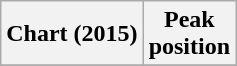<table class="wikitable sortable plainrowheaders" style="text-align:center">
<tr>
<th>Chart (2015)</th>
<th>Peak<br>position</th>
</tr>
<tr>
</tr>
</table>
